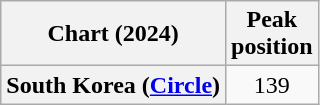<table class="wikitable plainrowheaders" style="text-align:center">
<tr>
<th scope="col">Chart (2024)</th>
<th scope="col">Peak<br>position</th>
</tr>
<tr>
<th scope="row">South Korea (<a href='#'>Circle</a>)</th>
<td>139</td>
</tr>
</table>
